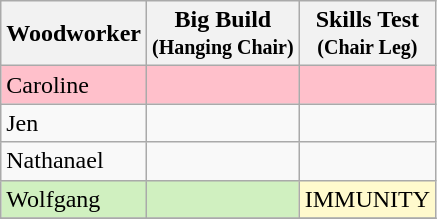<table class="wikitable" style="text-align:center;">
<tr>
<th>Woodworker</th>
<th>Big Build<br><small>(Hanging Chair)</small></th>
<th>Skills Test<br><small>(Chair Leg)</small></th>
</tr>
<tr style="background:Pink;">
<td align="left">Caroline</td>
<td align="left"></td>
<td></td>
</tr>
<tr>
<td align="left">Jen</td>
<td align="left"></td>
<td></td>
</tr>
<tr>
<td align="left">Nathanael</td>
<td align="left"></td>
<td></td>
</tr>
<tr style="background:#d0f0c0;">
<td align="left">Wolfgang</td>
<td align="left"></td>
<td colspan="1" style="background:lemonchiffon;">IMMUNITY</td>
</tr>
<tr>
</tr>
</table>
